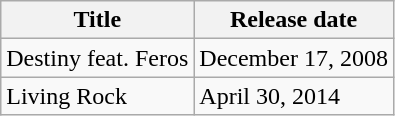<table class="wikitable">
<tr>
<th>Title</th>
<th>Release date</th>
</tr>
<tr>
<td>Destiny feat. Feros</td>
<td>December 17, 2008</td>
</tr>
<tr>
<td>Living Rock</td>
<td>April 30, 2014</td>
</tr>
</table>
